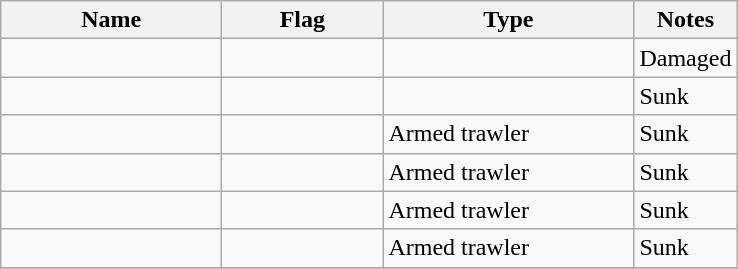<table class="wikitable sortable">
<tr>
<th scope="col" width="140px">Name</th>
<th scope="col" width="100px">Flag</th>
<th scope="col" width="160px">Type</th>
<th>Notes</th>
</tr>
<tr>
<td align="left"></td>
<td align="left"></td>
<td align="left"></td>
<td align="left">Damaged</td>
</tr>
<tr>
<td align="left"></td>
<td align="left"></td>
<td align="left"></td>
<td align="left">Sunk</td>
</tr>
<tr>
<td align="left"></td>
<td align="left"></td>
<td align="left">Armed trawler</td>
<td align="left">Sunk</td>
</tr>
<tr>
<td align="left"></td>
<td align="left"></td>
<td align="left">Armed trawler</td>
<td align="left">Sunk</td>
</tr>
<tr>
<td align="left"></td>
<td align="left"></td>
<td align="left">Armed trawler</td>
<td align="left">Sunk</td>
</tr>
<tr>
<td align="left"></td>
<td align="left"></td>
<td align="left">Armed trawler</td>
<td align="left">Sunk</td>
</tr>
<tr>
</tr>
</table>
